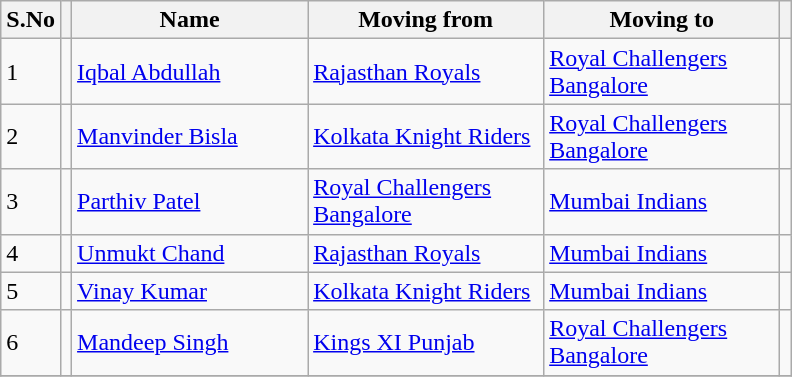<table class="wikitable">
<tr>
<th style=>S.No</th>
<th style=></th>
<th style="width:150px">Name</th>
<th style="width:150px">Moving from</th>
<th style="width:150px">Moving to</th>
<th style=></th>
</tr>
<tr>
<td>1</td>
<td></td>
<td><a href='#'>Iqbal Abdullah</a></td>
<td><a href='#'>Rajasthan Royals</a></td>
<td><a href='#'>Royal Challengers Bangalore</a></td>
<td></td>
</tr>
<tr>
<td>2</td>
<td></td>
<td><a href='#'>Manvinder Bisla</a></td>
<td><a href='#'>Kolkata Knight Riders</a></td>
<td><a href='#'>Royal Challengers Bangalore</a></td>
<td></td>
</tr>
<tr>
<td>3</td>
<td></td>
<td><a href='#'>Parthiv Patel</a></td>
<td><a href='#'>Royal Challengers Bangalore</a></td>
<td><a href='#'>Mumbai Indians</a></td>
<td></td>
</tr>
<tr>
<td>4</td>
<td></td>
<td><a href='#'>Unmukt Chand</a></td>
<td><a href='#'>Rajasthan Royals</a></td>
<td><a href='#'>Mumbai Indians</a></td>
<td></td>
</tr>
<tr>
<td>5</td>
<td></td>
<td><a href='#'>Vinay Kumar</a></td>
<td><a href='#'>Kolkata Knight Riders</a></td>
<td><a href='#'>Mumbai Indians</a></td>
<td></td>
</tr>
<tr>
<td>6</td>
<td></td>
<td><a href='#'>Mandeep Singh</a></td>
<td><a href='#'>Kings XI Punjab</a></td>
<td><a href='#'>Royal Challengers Bangalore</a></td>
<td></td>
</tr>
<tr>
</tr>
</table>
